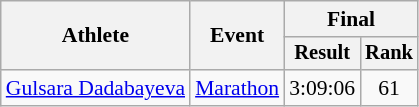<table class="wikitable" style="font-size:90%">
<tr>
<th rowspan="2">Athlete</th>
<th rowspan="2">Event</th>
<th colspan="2">Final</th>
</tr>
<tr style="font-size:95%">
<th>Result</th>
<th>Rank</th>
</tr>
<tr align=center>
<td align=left><a href='#'>Gulsara Dadabayeva</a></td>
<td align=left><a href='#'>Marathon</a></td>
<td>3:09:06</td>
<td>61</td>
</tr>
</table>
